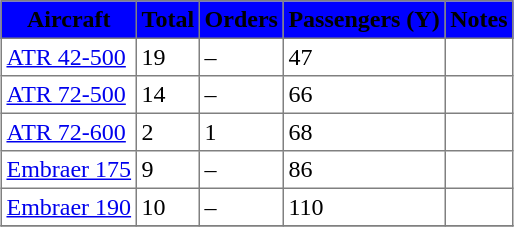<table class="toccolours" border="1" cellpadding="3" style="border-collapse:collapse;margin:1em auto">
<tr bgcolor=blue>
<th><span>Aircraft</span></th>
<th><span>Total</span></th>
<th><span>Orders</span></th>
<th><span>Passengers (Y)</span></th>
<th><span>Notes</span></th>
</tr>
<tr>
<td><a href='#'>ATR 42-500</a></td>
<td>19</td>
<td>–</td>
<td>47</td>
<td></td>
</tr>
<tr>
<td><a href='#'>ATR 72-500</a></td>
<td>14</td>
<td>–</td>
<td>66</td>
<td></td>
</tr>
<tr>
<td><a href='#'>ATR 72-600</a></td>
<td>2</td>
<td>1</td>
<td>68</td>
<td></td>
</tr>
<tr>
<td><a href='#'>Embraer 175</a></td>
<td>9</td>
<td>–</td>
<td>86</td>
<td></td>
</tr>
<tr>
<td><a href='#'>Embraer 190</a></td>
<td>10</td>
<td>–</td>
<td>110</td>
<td></td>
</tr>
<tr>
</tr>
</table>
